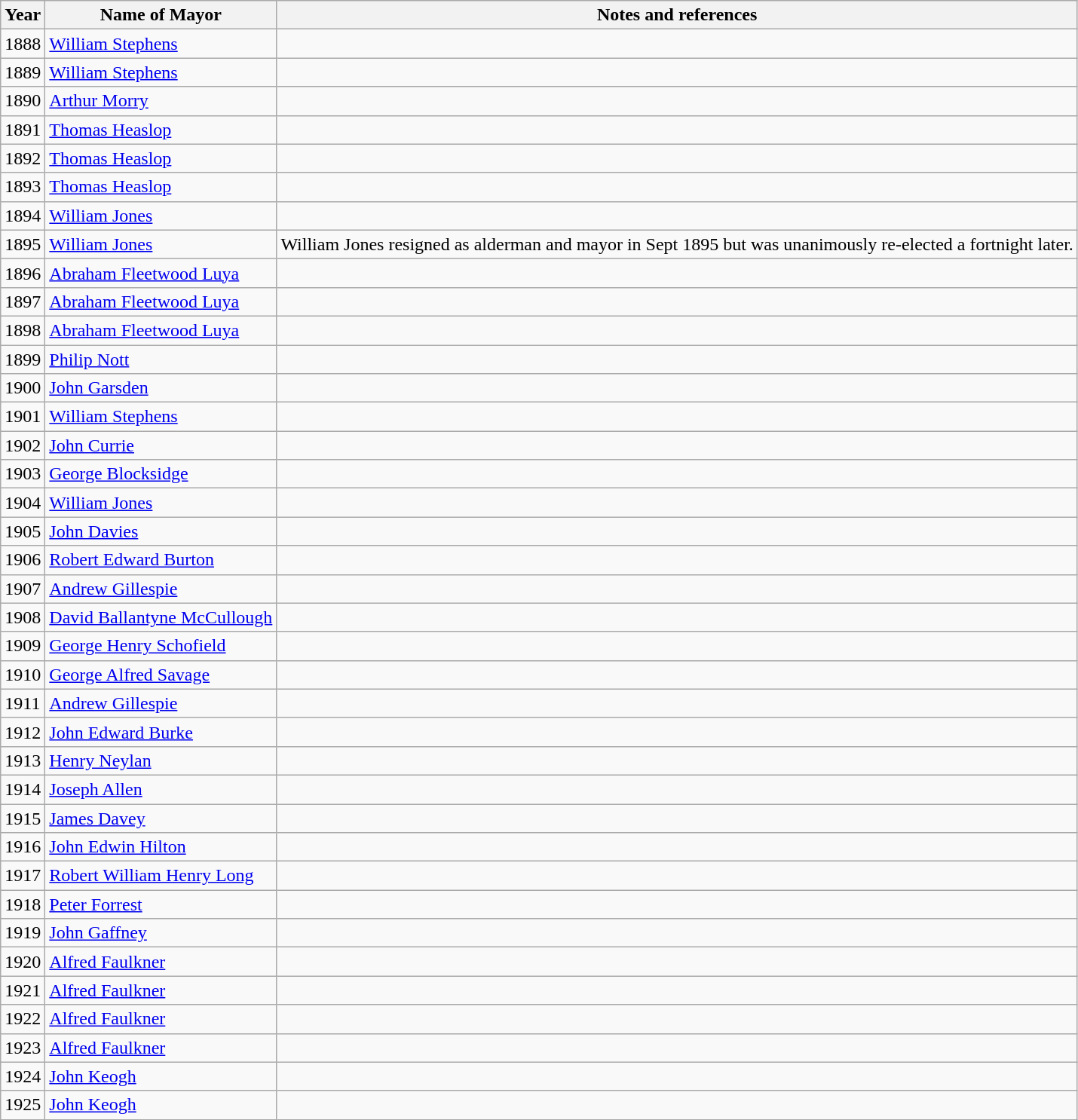<table class="wikitable">
<tr>
<th>Year</th>
<th>Name of Mayor</th>
<th>Notes and references</th>
</tr>
<tr>
<td>1888</td>
<td><a href='#'>William Stephens</a></td>
<td></td>
</tr>
<tr>
<td>1889</td>
<td><a href='#'>William Stephens</a></td>
<td></td>
</tr>
<tr>
<td>1890</td>
<td><a href='#'>Arthur Morry</a></td>
<td></td>
</tr>
<tr>
<td>1891</td>
<td><a href='#'>Thomas Heaslop</a></td>
<td></td>
</tr>
<tr>
<td>1892</td>
<td><a href='#'>Thomas Heaslop</a></td>
<td></td>
</tr>
<tr>
<td>1893</td>
<td><a href='#'>Thomas Heaslop</a></td>
<td></td>
</tr>
<tr>
<td>1894</td>
<td><a href='#'>William Jones</a></td>
<td></td>
</tr>
<tr>
<td>1895</td>
<td><a href='#'>William Jones</a></td>
<td>William Jones resigned as alderman and mayor in Sept 1895 but was unanimously re-elected a fortnight later.</td>
</tr>
<tr>
<td>1896</td>
<td><a href='#'>Abraham Fleetwood Luya</a></td>
<td></td>
</tr>
<tr>
<td>1897</td>
<td><a href='#'>Abraham Fleetwood Luya</a></td>
<td></td>
</tr>
<tr>
<td>1898</td>
<td><a href='#'>Abraham Fleetwood Luya</a></td>
<td></td>
</tr>
<tr>
<td>1899</td>
<td><a href='#'>Philip Nott</a></td>
<td></td>
</tr>
<tr>
<td>1900</td>
<td><a href='#'>John Garsden</a></td>
<td></td>
</tr>
<tr>
<td>1901</td>
<td><a href='#'>William Stephens</a></td>
<td></td>
</tr>
<tr>
<td>1902</td>
<td><a href='#'>John Currie</a></td>
<td></td>
</tr>
<tr>
<td>1903</td>
<td><a href='#'>George Blocksidge</a></td>
<td></td>
</tr>
<tr>
<td>1904</td>
<td><a href='#'>William Jones</a></td>
<td></td>
</tr>
<tr>
<td>1905</td>
<td><a href='#'>John Davies</a></td>
<td></td>
</tr>
<tr>
<td>1906</td>
<td><a href='#'>Robert Edward Burton</a></td>
<td></td>
</tr>
<tr>
<td>1907</td>
<td><a href='#'>Andrew Gillespie</a></td>
<td></td>
</tr>
<tr>
<td>1908</td>
<td><a href='#'>David Ballantyne McCullough</a></td>
<td></td>
</tr>
<tr>
<td>1909</td>
<td><a href='#'>George Henry Schofield</a></td>
<td></td>
</tr>
<tr>
<td>1910</td>
<td><a href='#'>George Alfred Savage</a></td>
<td></td>
</tr>
<tr>
<td>1911</td>
<td><a href='#'>Andrew Gillespie</a></td>
<td></td>
</tr>
<tr>
<td>1912</td>
<td><a href='#'>John Edward Burke</a></td>
<td></td>
</tr>
<tr>
<td>1913</td>
<td><a href='#'>Henry Neylan</a></td>
<td></td>
</tr>
<tr>
<td>1914</td>
<td><a href='#'>Joseph Allen</a></td>
<td></td>
</tr>
<tr>
<td>1915</td>
<td><a href='#'>James Davey</a></td>
<td></td>
</tr>
<tr>
<td>1916</td>
<td><a href='#'>John Edwin Hilton</a></td>
<td></td>
</tr>
<tr>
<td>1917</td>
<td><a href='#'>Robert William Henry Long</a></td>
<td></td>
</tr>
<tr>
<td>1918</td>
<td><a href='#'>Peter Forrest</a></td>
<td></td>
</tr>
<tr>
<td>1919</td>
<td><a href='#'>John Gaffney</a></td>
<td></td>
</tr>
<tr>
<td>1920</td>
<td><a href='#'>Alfred Faulkner</a></td>
<td></td>
</tr>
<tr>
<td>1921</td>
<td><a href='#'>Alfred Faulkner</a></td>
<td></td>
</tr>
<tr>
<td>1922</td>
<td><a href='#'>Alfred Faulkner</a></td>
<td></td>
</tr>
<tr>
<td>1923</td>
<td><a href='#'>Alfred Faulkner</a></td>
<td></td>
</tr>
<tr>
<td>1924</td>
<td><a href='#'>John Keogh</a></td>
<td></td>
</tr>
<tr>
<td>1925</td>
<td><a href='#'>John Keogh</a></td>
<td></td>
</tr>
</table>
